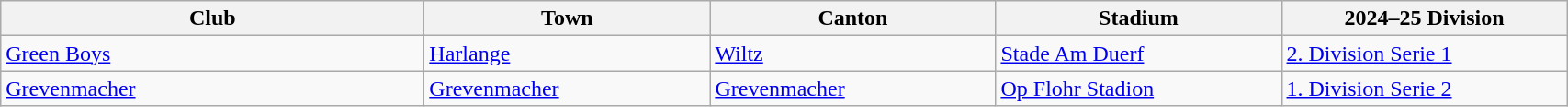<table class="wikitable">
<tr>
<th style="width:300px;">Club</th>
<th style="width:200px;">Town</th>
<th style="width:200px;">Canton</th>
<th style="width:200px;">Stadium</th>
<th style="width:200px;">2024–25 Division</th>
</tr>
<tr>
<td><a href='#'>Green Boys</a></td>
<td><a href='#'>Harlange</a></td>
<td><a href='#'>Wiltz</a></td>
<td><a href='#'>Stade Am Duerf</a></td>
<td><a href='#'>2. Division Serie 1</a></td>
</tr>
<tr>
<td><a href='#'>Grevenmacher</a></td>
<td><a href='#'>Grevenmacher</a></td>
<td><a href='#'>Grevenmacher</a></td>
<td><a href='#'>Op Flohr Stadion</a></td>
<td><a href='#'>1. Division Serie 2</a></td>
</tr>
</table>
